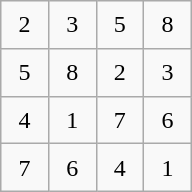<table class="wikitable" style="margin-left:auto;margin-right:auto;text-align:center;width:8em;height:8em;table-layout:fixed;">
<tr>
<td>2</td>
<td>3</td>
<td>5</td>
<td>8</td>
</tr>
<tr>
<td>5</td>
<td>8</td>
<td>2</td>
<td>3</td>
</tr>
<tr>
<td>4</td>
<td>1</td>
<td>7</td>
<td>6</td>
</tr>
<tr>
<td>7</td>
<td>6</td>
<td>4</td>
<td>1</td>
</tr>
</table>
